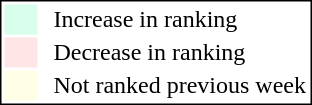<table style="border:1px solid black; float:right;">
<tr>
<td style="background:#D8FFEB; width:20px;"></td>
<td> </td>
<td>Increase in ranking</td>
</tr>
<tr>
<td style="background:#FFE6E6; width:20px;"></td>
<td> </td>
<td>Decrease in ranking</td>
</tr>
<tr>
<td style="background:#FFFFE6; width:20px;"></td>
<td> </td>
<td>Not ranked previous week</td>
</tr>
</table>
